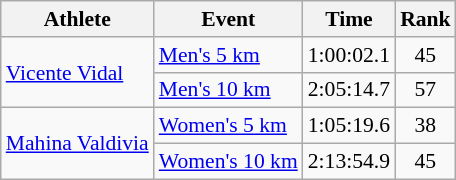<table class="wikitable" style="font-size:90%;">
<tr>
<th>Athlete</th>
<th>Event</th>
<th>Time</th>
<th>Rank</th>
</tr>
<tr align=center>
<td align=left rowspan=2><a href='#'>Vicente Vidal</a></td>
<td align=left><a href='#'>Men's 5 km</a></td>
<td>1:00:02.1</td>
<td>45</td>
</tr>
<tr align=center>
<td align=left><a href='#'>Men's 10 km</a></td>
<td>2:05:14.7</td>
<td>57</td>
</tr>
<tr align=center>
<td align=left rowspan=2><a href='#'>Mahina Valdivia</a></td>
<td align=left><a href='#'>Women's 5 km</a></td>
<td>1:05:19.6</td>
<td>38</td>
</tr>
<tr align=center>
<td align=left><a href='#'>Women's 10 km</a></td>
<td>2:13:54.9</td>
<td>45</td>
</tr>
</table>
